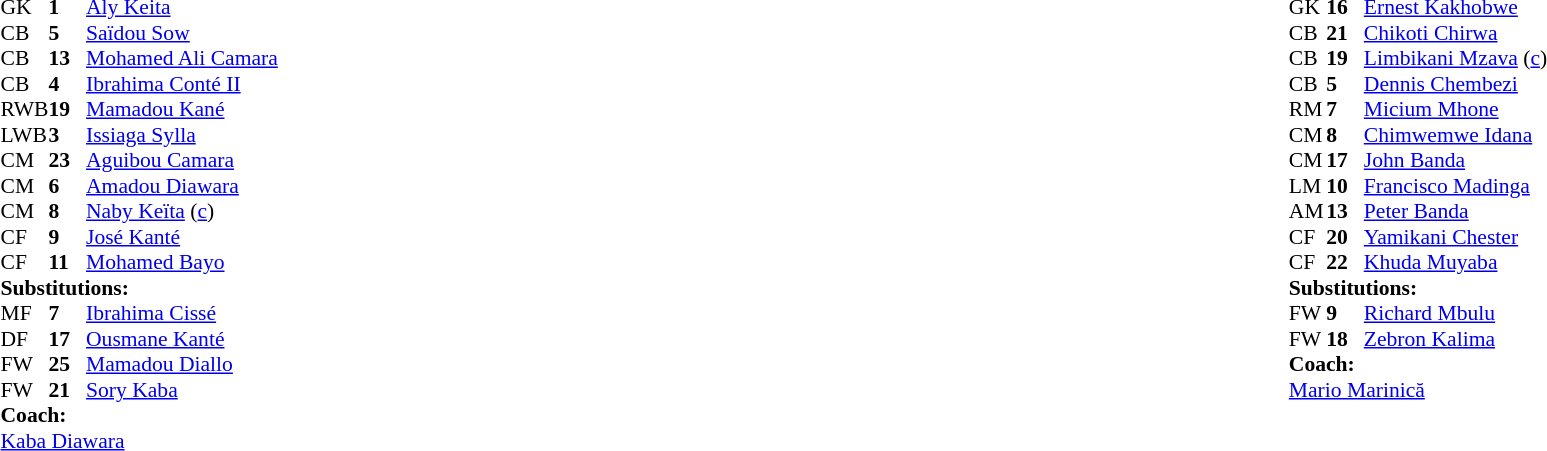<table width="100%">
<tr>
<td valign="top" width="40%"><br><table style="font-size:90%" cellspacing="0" cellpadding="0">
<tr>
<th width=25></th>
<th width=25></th>
</tr>
<tr>
<td>GK</td>
<td><strong>1</strong></td>
<td><a href='#'>Aly Keita</a></td>
</tr>
<tr>
<td>CB</td>
<td><strong>5</strong></td>
<td><a href='#'>Saïdou Sow</a></td>
<td></td>
<td></td>
</tr>
<tr>
<td>CB</td>
<td><strong>13</strong></td>
<td><a href='#'>Mohamed Ali Camara</a></td>
</tr>
<tr>
<td>CB</td>
<td><strong>4</strong></td>
<td><a href='#'>Ibrahima Conté II</a></td>
<td></td>
</tr>
<tr>
<td>RWB</td>
<td><strong>19</strong></td>
<td><a href='#'>Mamadou Kané</a></td>
</tr>
<tr>
<td>LWB</td>
<td><strong>3</strong></td>
<td><a href='#'>Issiaga Sylla</a></td>
</tr>
<tr>
<td>CM</td>
<td><strong>23</strong></td>
<td><a href='#'>Aguibou Camara</a></td>
<td></td>
<td></td>
</tr>
<tr>
<td>CM</td>
<td><strong>6</strong></td>
<td><a href='#'>Amadou Diawara</a></td>
</tr>
<tr>
<td>CM</td>
<td><strong>8</strong></td>
<td><a href='#'>Naby Keïta</a> (<a href='#'>c</a>)</td>
</tr>
<tr>
<td>CF</td>
<td><strong>9</strong></td>
<td><a href='#'>José Kanté</a></td>
<td></td>
<td></td>
</tr>
<tr>
<td>CF</td>
<td><strong>11</strong></td>
<td><a href='#'>Mohamed Bayo</a></td>
<td></td>
<td></td>
</tr>
<tr>
<td colspan=3><strong>Substitutions:</strong></td>
</tr>
<tr>
<td>MF</td>
<td><strong>7</strong></td>
<td><a href='#'>Ibrahima Cissé</a></td>
<td></td>
<td></td>
</tr>
<tr>
<td>DF</td>
<td><strong>17</strong></td>
<td><a href='#'>Ousmane Kanté</a></td>
<td></td>
<td></td>
</tr>
<tr>
<td>FW</td>
<td><strong>25</strong></td>
<td><a href='#'>Mamadou Diallo</a></td>
<td></td>
<td></td>
</tr>
<tr>
<td>FW</td>
<td><strong>21</strong></td>
<td><a href='#'>Sory Kaba</a></td>
<td></td>
<td></td>
</tr>
<tr>
<td colspan=3><strong>Coach:</strong></td>
</tr>
<tr>
<td colspan=3><a href='#'>Kaba Diawara</a></td>
</tr>
</table>
</td>
<td valign="top"></td>
<td valign="top" width="50%"><br><table style="font-size:90%; margin:auto" cellspacing="0" cellpadding="0">
<tr>
<th width=25></th>
<th width=25></th>
</tr>
<tr>
<td>GK</td>
<td><strong>16</strong></td>
<td><a href='#'>Ernest Kakhobwe</a></td>
</tr>
<tr>
<td>CB</td>
<td><strong>21</strong></td>
<td><a href='#'>Chikoti Chirwa</a></td>
</tr>
<tr>
<td>CB</td>
<td><strong>19</strong></td>
<td><a href='#'>Limbikani Mzava</a> (<a href='#'>c</a>)</td>
</tr>
<tr>
<td>CB</td>
<td><strong>5</strong></td>
<td><a href='#'>Dennis Chembezi</a></td>
</tr>
<tr>
<td>RM</td>
<td><strong>7</strong></td>
<td><a href='#'>Micium Mhone</a></td>
</tr>
<tr>
<td>CM</td>
<td><strong>8</strong></td>
<td><a href='#'>Chimwemwe Idana</a></td>
<td></td>
</tr>
<tr>
<td>CM</td>
<td><strong>17</strong></td>
<td><a href='#'>John Banda</a></td>
</tr>
<tr>
<td>LM</td>
<td><strong>10</strong></td>
<td><a href='#'>Francisco Madinga</a></td>
</tr>
<tr>
<td>AM</td>
<td><strong>13</strong></td>
<td><a href='#'>Peter Banda</a></td>
<td></td>
<td></td>
</tr>
<tr>
<td>CF</td>
<td><strong>20</strong></td>
<td><a href='#'>Yamikani Chester</a></td>
<td></td>
<td></td>
</tr>
<tr>
<td>CF</td>
<td><strong>22</strong></td>
<td><a href='#'>Khuda Muyaba</a></td>
</tr>
<tr>
<td colspan=3><strong>Substitutions:</strong></td>
</tr>
<tr>
<td>FW</td>
<td><strong>9</strong></td>
<td><a href='#'>Richard Mbulu</a></td>
<td></td>
<td></td>
</tr>
<tr>
<td>FW</td>
<td><strong>18</strong></td>
<td><a href='#'>Zebron Kalima</a></td>
<td></td>
<td></td>
</tr>
<tr>
<td colspan=3><strong>Coach:</strong></td>
</tr>
<tr>
<td colspan=3> <a href='#'>Mario Marinică</a></td>
</tr>
</table>
</td>
</tr>
</table>
